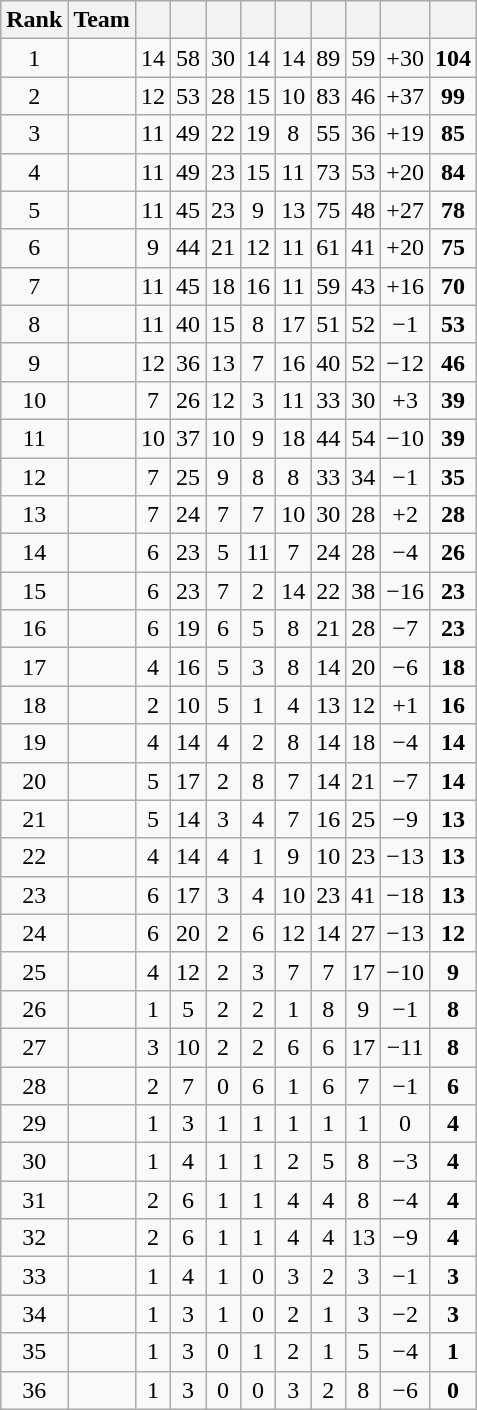<table class="wikitable sortable" style="text-align:center">
<tr>
<th>Rank</th>
<th>Team</th>
<th></th>
<th></th>
<th></th>
<th></th>
<th></th>
<th></th>
<th></th>
<th></th>
<th></th>
</tr>
<tr>
<td>1</td>
<td align=left></td>
<td>14</td>
<td>58</td>
<td>30</td>
<td>14</td>
<td>14</td>
<td>89</td>
<td>59</td>
<td>+30</td>
<td><strong>104</strong></td>
</tr>
<tr>
<td>2</td>
<td align=left></td>
<td>12</td>
<td>53</td>
<td>28</td>
<td>15</td>
<td>10</td>
<td>83</td>
<td>46</td>
<td>+37</td>
<td><strong>99</strong></td>
</tr>
<tr>
<td>3</td>
<td align=left></td>
<td>11</td>
<td>49</td>
<td>22</td>
<td>19</td>
<td>8</td>
<td>55</td>
<td>36</td>
<td>+19</td>
<td><strong>85</strong></td>
</tr>
<tr>
<td>4</td>
<td align=left></td>
<td>11</td>
<td>49</td>
<td>23</td>
<td>15</td>
<td>11</td>
<td>73</td>
<td>53</td>
<td>+20</td>
<td><strong>84</strong></td>
</tr>
<tr>
<td>5</td>
<td align=left></td>
<td>11</td>
<td>45</td>
<td>23</td>
<td>9</td>
<td>13</td>
<td>75</td>
<td>48</td>
<td>+27</td>
<td><strong>78</strong></td>
</tr>
<tr>
<td>6</td>
<td align=left></td>
<td>9</td>
<td>44</td>
<td>21</td>
<td>12</td>
<td>11</td>
<td>61</td>
<td>41</td>
<td>+20</td>
<td><strong>75</strong></td>
</tr>
<tr>
<td>7</td>
<td align=left></td>
<td>11</td>
<td>45</td>
<td>18</td>
<td>16</td>
<td>11</td>
<td>59</td>
<td>43</td>
<td>+16</td>
<td><strong>70</strong></td>
</tr>
<tr>
<td>8</td>
<td align=left></td>
<td>11</td>
<td>40</td>
<td>15</td>
<td>8</td>
<td>17</td>
<td>51</td>
<td>52</td>
<td>−1</td>
<td><strong>53</strong></td>
</tr>
<tr>
<td>9</td>
<td align=left></td>
<td>12</td>
<td>36</td>
<td>13</td>
<td>7</td>
<td>16</td>
<td>40</td>
<td>52</td>
<td>−12</td>
<td><strong>46</strong></td>
</tr>
<tr>
<td>10</td>
<td align=left></td>
<td>7</td>
<td>26</td>
<td>12</td>
<td>3</td>
<td>11</td>
<td>33</td>
<td>30</td>
<td>+3</td>
<td><strong>39</strong></td>
</tr>
<tr>
<td>11</td>
<td align=left></td>
<td>10</td>
<td>37</td>
<td>10</td>
<td>9</td>
<td>18</td>
<td>44</td>
<td>54</td>
<td>−10</td>
<td><strong>39</strong></td>
</tr>
<tr>
<td>12</td>
<td align=left></td>
<td>7</td>
<td>25</td>
<td>9</td>
<td>8</td>
<td>8</td>
<td>33</td>
<td>34</td>
<td>−1</td>
<td><strong>35</strong></td>
</tr>
<tr>
<td>13</td>
<td align=left></td>
<td>7</td>
<td>24</td>
<td>7</td>
<td>7</td>
<td>10</td>
<td>30</td>
<td>28</td>
<td>+2</td>
<td><strong>28</strong></td>
</tr>
<tr>
<td>14</td>
<td align=left></td>
<td>6</td>
<td>23</td>
<td>5</td>
<td>11</td>
<td>7</td>
<td>24</td>
<td>28</td>
<td>−4</td>
<td><strong>26</strong></td>
</tr>
<tr>
<td>15</td>
<td align=left></td>
<td>6</td>
<td>23</td>
<td>7</td>
<td>2</td>
<td>14</td>
<td>22</td>
<td>38</td>
<td>−16</td>
<td><strong>23</strong></td>
</tr>
<tr>
<td>16</td>
<td align=left></td>
<td>6</td>
<td>19</td>
<td>6</td>
<td>5</td>
<td>8</td>
<td>21</td>
<td>28</td>
<td>−7</td>
<td><strong>23</strong></td>
</tr>
<tr>
<td>17</td>
<td align=left></td>
<td>4</td>
<td>16</td>
<td>5</td>
<td>3</td>
<td>8</td>
<td>14</td>
<td>20</td>
<td>−6</td>
<td><strong>18</strong></td>
</tr>
<tr>
<td>18</td>
<td align=left></td>
<td>2</td>
<td>10</td>
<td>5</td>
<td>1</td>
<td>4</td>
<td>13</td>
<td>12</td>
<td>+1</td>
<td><strong>16</strong></td>
</tr>
<tr>
<td>19</td>
<td align=left></td>
<td>4</td>
<td>14</td>
<td>4</td>
<td>2</td>
<td>8</td>
<td>14</td>
<td>18</td>
<td>−4</td>
<td><strong>14</strong></td>
</tr>
<tr>
<td>20</td>
<td align=left></td>
<td>5</td>
<td>17</td>
<td>2</td>
<td>8</td>
<td>7</td>
<td>14</td>
<td>21</td>
<td>−7</td>
<td><strong>14</strong></td>
</tr>
<tr>
<td>21</td>
<td align=left></td>
<td>5</td>
<td>14</td>
<td>3</td>
<td>4</td>
<td>7</td>
<td>16</td>
<td>25</td>
<td>−9</td>
<td><strong>13</strong></td>
</tr>
<tr>
<td>22</td>
<td align=left></td>
<td>4</td>
<td>14</td>
<td>4</td>
<td>1</td>
<td>9</td>
<td>10</td>
<td>23</td>
<td>−13</td>
<td><strong>13</strong></td>
</tr>
<tr>
<td>23</td>
<td align=left></td>
<td>6</td>
<td>17</td>
<td>3</td>
<td>4</td>
<td>10</td>
<td>23</td>
<td>41</td>
<td>−18</td>
<td><strong>13</strong></td>
</tr>
<tr>
<td>24</td>
<td align=left></td>
<td>6</td>
<td>20</td>
<td>2</td>
<td>6</td>
<td>12</td>
<td>14</td>
<td>27</td>
<td>−13</td>
<td><strong>12</strong></td>
</tr>
<tr>
<td>25</td>
<td align=left></td>
<td>4</td>
<td>12</td>
<td>2</td>
<td>3</td>
<td>7</td>
<td>7</td>
<td>17</td>
<td>−10</td>
<td><strong>9</strong></td>
</tr>
<tr>
<td>26</td>
<td align=left></td>
<td>1</td>
<td>5</td>
<td>2</td>
<td>2</td>
<td>1</td>
<td>8</td>
<td>9</td>
<td>−1</td>
<td><strong>8</strong></td>
</tr>
<tr>
<td>27</td>
<td align=left></td>
<td>3</td>
<td>10</td>
<td>2</td>
<td>2</td>
<td>6</td>
<td>6</td>
<td>17</td>
<td>−11</td>
<td><strong>8</strong></td>
</tr>
<tr>
<td>28</td>
<td align=left></td>
<td>2</td>
<td>7</td>
<td>0</td>
<td>6</td>
<td>1</td>
<td>6</td>
<td>7</td>
<td>−1</td>
<td><strong>6</strong></td>
</tr>
<tr>
<td>29</td>
<td align=left></td>
<td>1</td>
<td>3</td>
<td>1</td>
<td>1</td>
<td>1</td>
<td>1</td>
<td>1</td>
<td>0</td>
<td><strong>4</strong></td>
</tr>
<tr>
<td>30</td>
<td align=left></td>
<td>1</td>
<td>4</td>
<td>1</td>
<td>1</td>
<td>2</td>
<td>5</td>
<td>8</td>
<td>−3</td>
<td><strong>4</strong></td>
</tr>
<tr>
<td>31</td>
<td align=left></td>
<td>2</td>
<td>6</td>
<td>1</td>
<td>1</td>
<td>4</td>
<td>4</td>
<td>8</td>
<td>−4</td>
<td><strong>4</strong></td>
</tr>
<tr>
<td>32</td>
<td align=left></td>
<td>2</td>
<td>6</td>
<td>1</td>
<td>1</td>
<td>4</td>
<td>4</td>
<td>13</td>
<td>−9</td>
<td><strong>4</strong></td>
</tr>
<tr>
<td>33</td>
<td align=left></td>
<td>1</td>
<td>4</td>
<td>1</td>
<td>0</td>
<td>3</td>
<td>2</td>
<td>3</td>
<td>−1</td>
<td><strong>3</strong></td>
</tr>
<tr>
<td>34</td>
<td align=left></td>
<td>1</td>
<td>3</td>
<td>1</td>
<td>0</td>
<td>2</td>
<td>1</td>
<td>3</td>
<td>−2</td>
<td><strong>3</strong></td>
</tr>
<tr>
<td>35</td>
<td align=left></td>
<td>1</td>
<td>3</td>
<td>0</td>
<td>1</td>
<td>2</td>
<td>1</td>
<td>5</td>
<td>−4</td>
<td><strong>1</strong></td>
</tr>
<tr>
<td>36</td>
<td align=left></td>
<td>1</td>
<td>3</td>
<td>0</td>
<td>0</td>
<td>3</td>
<td>2</td>
<td>8</td>
<td>−6</td>
<td><strong>0</strong></td>
</tr>
</table>
